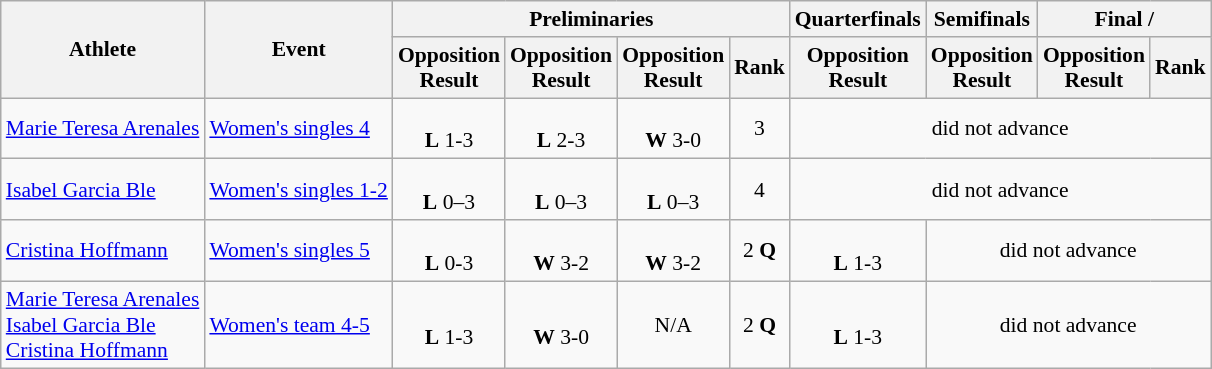<table class=wikitable style="font-size:90%">
<tr>
<th rowspan="2">Athlete</th>
<th rowspan="2">Event</th>
<th colspan="4">Preliminaries</th>
<th>Quarterfinals</th>
<th>Semifinals</th>
<th colspan="2">Final / </th>
</tr>
<tr>
<th>Opposition<br>Result</th>
<th>Opposition<br>Result</th>
<th>Opposition<br>Result</th>
<th>Rank</th>
<th>Opposition<br>Result</th>
<th>Opposition<br>Result</th>
<th>Opposition<br>Result</th>
<th>Rank</th>
</tr>
<tr>
<td><a href='#'>Marie Teresa Arenales</a></td>
<td><a href='#'>Women's singles 4</a></td>
<td align="center"><br><strong>L</strong> 1-3</td>
<td align="center"><br><strong>L</strong> 2-3</td>
<td align="center"><br><strong>W</strong> 3-0</td>
<td align="center">3</td>
<td align="center" colspan="4">did not advance</td>
</tr>
<tr>
<td><a href='#'>Isabel Garcia Ble</a></td>
<td><a href='#'>Women's singles 1-2</a></td>
<td align="center"><br><strong>L</strong> 0–3</td>
<td align="center"><br><strong>L</strong> 0–3</td>
<td align="center"><br><strong>L</strong> 0–3</td>
<td align="center">4</td>
<td align="center" colspan="4">did not advance</td>
</tr>
<tr>
<td><a href='#'>Cristina Hoffmann</a></td>
<td><a href='#'>Women's singles 5</a></td>
<td align="center"><br><strong>L</strong> 0-3</td>
<td align="center"><br><strong>W</strong> 3-2</td>
<td align="center"><br><strong>W</strong> 3-2</td>
<td align="center">2 <strong>Q</strong></td>
<td align="center"><br><strong>L</strong> 1-3</td>
<td align="center" colspan="3">did not advance</td>
</tr>
<tr>
<td><a href='#'>Marie Teresa Arenales</a><br> <a href='#'>Isabel Garcia Ble</a><br> <a href='#'>Cristina Hoffmann</a></td>
<td><a href='#'>Women's team 4-5</a></td>
<td align="center"><br><strong>L</strong> 1-3</td>
<td align="center"><br><strong>W</strong> 3-0</td>
<td align="center">N/A</td>
<td align="center">2 <strong>Q</strong></td>
<td align="center"><br><strong>L</strong> 1-3</td>
<td align="center" colspan="3">did not advance</td>
</tr>
</table>
